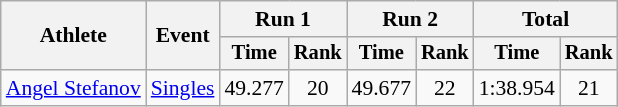<table class="wikitable" style="font-size:90%">
<tr>
<th rowspan="2">Athlete</th>
<th rowspan="2">Event</th>
<th colspan="2">Run 1</th>
<th colspan="2">Run 2</th>
<th colspan="2">Total</th>
</tr>
<tr style="font-size:95%">
<th>Time</th>
<th>Rank</th>
<th>Time</th>
<th>Rank</th>
<th>Time</th>
<th>Rank</th>
</tr>
<tr align=center>
<td align=left><a href='#'>Angel Stefanov</a></td>
<td align=left><a href='#'>Singles</a></td>
<td>49.277</td>
<td>20</td>
<td>49.677</td>
<td>22</td>
<td>1:38.954</td>
<td>21</td>
</tr>
</table>
